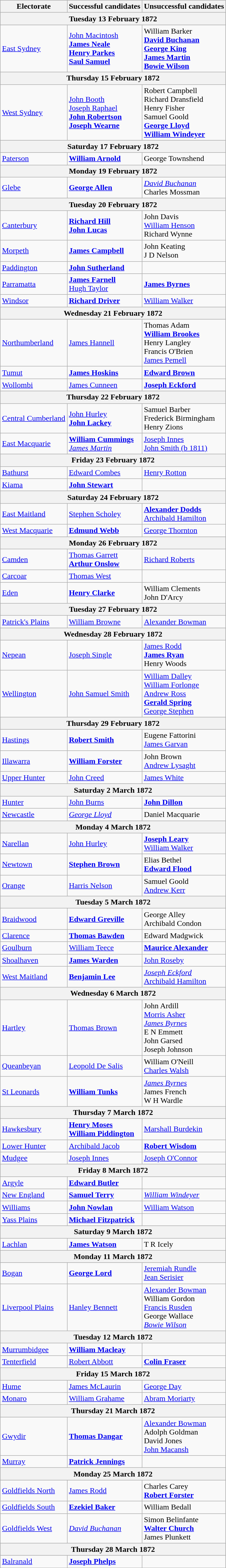<table class="wikitable">
<tr>
<th>Electorate</th>
<th>Successful candidates</th>
<th>Unsuccessful candidates</th>
</tr>
<tr bgcolor="#cccccc">
<th colspan=3>Tuesday 13 February 1872</th>
</tr>
<tr>
<td><a href='#'>East Sydney</a></td>
<td><a href='#'>John Macintosh</a> <br> <strong><a href='#'>James Neale</a></strong> <br> <strong><a href='#'>Henry Parkes</a></strong> <br> <strong><a href='#'>Saul Samuel</a></strong></td>
<td>William Barker <br> <strong><a href='#'>David Buchanan</a></strong> <br> <strong><a href='#'>George King</a></strong> <br> <strong><a href='#'>James Martin</a></strong> <br> <strong><a href='#'>Bowie Wilson</a></strong></td>
</tr>
<tr bgcolor="#cccccc">
<th colspan=3>Thursday 15 February 1872</th>
</tr>
<tr>
<td><a href='#'>West Sydney</a></td>
<td><a href='#'>John Booth</a> <br> <a href='#'>Joseph Raphael</a> <br> <strong><a href='#'>John Robertson</a></strong> <br> <strong><a href='#'>Joseph Wearne</a></strong></td>
<td>Robert Campbell <br> Richard Dransfield <br> Henry Fisher <br> Samuel Goold <br> <strong><a href='#'>George Lloyd</a></strong> <br> <strong><a href='#'>William Windeyer</a></strong></td>
</tr>
<tr bgcolor="#cccccc">
<th colspan=3>Saturday 17 February 1872</th>
</tr>
<tr>
<td><a href='#'>Paterson</a></td>
<td><strong><a href='#'>William Arnold</a></strong></td>
<td>George Townshend</td>
</tr>
<tr bgcolor="#cccccc">
<th colspan=3>Monday 19 February 1872</th>
</tr>
<tr>
<td><a href='#'>Glebe</a></td>
<td><strong><a href='#'>George Allen</a></strong></td>
<td><em><a href='#'>David Buchanan</a></em> <br> Charles Mossman</td>
</tr>
<tr bgcolor="#cccccc">
<th colspan=3>Tuesday 20 February 1872</th>
</tr>
<tr>
<td><a href='#'>Canterbury</a></td>
<td><strong><a href='#'>Richard Hill</a></strong> <br> <strong><a href='#'>John Lucas</a></strong></td>
<td>John Davis <br> <a href='#'>William Henson</a> <br> Richard Wynne</td>
</tr>
<tr>
<td><a href='#'>Morpeth</a></td>
<td><strong><a href='#'>James Campbell</a></strong></td>
<td>John Keating <br> J D Nelson</td>
</tr>
<tr>
<td><a href='#'>Paddington</a></td>
<td><strong><a href='#'>John Sutherland</a></strong></td>
<td></td>
</tr>
<tr>
<td><a href='#'>Parramatta</a></td>
<td><strong><a href='#'>James Farnell</a></strong> <br> <a href='#'>Hugh Taylor</a></td>
<td><strong><a href='#'>James Byrnes</a></strong></td>
</tr>
<tr>
<td><a href='#'>Windsor</a></td>
<td><strong><a href='#'>Richard Driver</a></strong></td>
<td><a href='#'>William Walker</a></td>
</tr>
<tr bgcolor="#cccccc">
<th colspan=3>Wednesday 21 February 1872</th>
</tr>
<tr>
<td><a href='#'>Northumberland</a></td>
<td><a href='#'>James Hannell</a></td>
<td>Thomas Adam <br> <strong><a href='#'>William Brookes</a></strong> <br> Henry Langley <br> Francis O'Brien <br> <a href='#'>James Pemell</a></td>
</tr>
<tr>
<td><a href='#'>Tumut</a></td>
<td><strong><a href='#'>James Hoskins</a></strong></td>
<td><strong><a href='#'>Edward Brown</a></strong></td>
</tr>
<tr>
<td><a href='#'>Wollombi</a></td>
<td><a href='#'>James Cunneen</a></td>
<td><strong><a href='#'>Joseph Eckford</a></strong></td>
</tr>
<tr bgcolor="#cccccc">
<th colspan=3>Thursday 22 February 1872</th>
</tr>
<tr>
<td><a href='#'>Central Cumberland</a></td>
<td><a href='#'>John Hurley</a> <br> <strong><a href='#'>John Lackey</a></strong></td>
<td>Samuel Barber <br> Frederick Birmingham <br> Henry Zions</td>
</tr>
<tr>
<td><a href='#'>East Macquarie</a></td>
<td><strong><a href='#'>William Cummings</a></strong> <br> <em><a href='#'>James Martin</a></em></td>
<td><a href='#'>Joseph Innes</a> <br> <a href='#'>John Smith (b 1811)</a></td>
</tr>
<tr bgcolor="#cccccc">
<th colspan=3>Friday 23 February 1872</th>
</tr>
<tr>
<td><a href='#'>Bathurst</a></td>
<td><a href='#'>Edward Combes</a></td>
<td><a href='#'>Henry Rotton</a></td>
</tr>
<tr>
<td><a href='#'>Kiama</a></td>
<td><strong><a href='#'>John Stewart</a></strong></td>
<td></td>
</tr>
<tr bgcolor="#cccccc">
<th colspan=3>Saturday 24 February 1872</th>
</tr>
<tr>
<td><a href='#'>East Maitland</a></td>
<td><a href='#'>Stephen Scholey</a></td>
<td><strong><a href='#'>Alexander Dodds</a></strong> <br> <a href='#'>Archibald Hamilton</a></td>
</tr>
<tr>
<td><a href='#'>West Macquarie</a></td>
<td><strong><a href='#'>Edmund Webb</a></strong></td>
<td><a href='#'>George Thornton</a></td>
</tr>
<tr bgcolor="#cccccc">
<th colspan=3>Monday 26 February 1872</th>
</tr>
<tr>
<td><a href='#'>Camden</a></td>
<td><a href='#'>Thomas Garrett</a> <br> <strong><a href='#'>Arthur Onslow</a></strong></td>
<td><a href='#'>Richard Roberts</a></td>
</tr>
<tr>
<td><a href='#'>Carcoar</a></td>
<td><a href='#'>Thomas West</a></td>
<td></td>
</tr>
<tr>
<td><a href='#'>Eden</a></td>
<td><strong><a href='#'>Henry Clarke</a></strong></td>
<td>William Clements <br> John D'Arcy</td>
</tr>
<tr bgcolor="#cccccc">
<th colspan=3>Tuesday 27 February 1872</th>
</tr>
<tr>
<td><a href='#'>Patrick's Plains</a></td>
<td><a href='#'>William Browne</a></td>
<td><a href='#'>Alexander Bowman</a></td>
</tr>
<tr bgcolor="#cccccc">
<th colspan=3>Wednesday 28 February 1872</th>
</tr>
<tr>
<td><a href='#'>Nepean</a></td>
<td><a href='#'>Joseph Single</a></td>
<td><a href='#'>James Rodd</a> <br> <strong><a href='#'>James Ryan</a></strong> <br> Henry Woods</td>
</tr>
<tr>
<td><a href='#'>Wellington</a></td>
<td><a href='#'>John Samuel Smith</a></td>
<td><a href='#'>William Dalley</a> <br> <a href='#'>William Forlonge</a> <br> <a href='#'>Andrew Ross</a> <br> <strong><a href='#'>Gerald Spring</a></strong> <br> <a href='#'>George Stephen</a></td>
</tr>
<tr bgcolor="#cccccc">
<th colspan=3>Thursday 29 February 1872</th>
</tr>
<tr>
<td><a href='#'>Hastings</a></td>
<td><strong><a href='#'>Robert Smith</a></strong></td>
<td>Eugene Fattorini <br> <a href='#'>James Garvan</a></td>
</tr>
<tr>
<td><a href='#'>Illawarra</a></td>
<td><strong><a href='#'>William Forster</a></strong></td>
<td>John Brown <br> <a href='#'>Andrew Lysaght</a></td>
</tr>
<tr>
<td><a href='#'>Upper Hunter</a></td>
<td><a href='#'>John Creed</a></td>
<td><a href='#'>James White</a></td>
</tr>
<tr bgcolor="#cccccc">
<th colspan=3>Saturday 2 March 1872</th>
</tr>
<tr>
<td><a href='#'>Hunter</a></td>
<td><a href='#'>John Burns</a></td>
<td><strong><a href='#'>John Dillon</a></strong></td>
</tr>
<tr>
<td><a href='#'>Newcastle</a></td>
<td><em><a href='#'>George Lloyd</a></em></td>
<td>Daniel Macquarie</td>
</tr>
<tr bgcolor="#cccccc">
<th colspan=3>Monday 4 March 1872</th>
</tr>
<tr>
<td><a href='#'>Narellan</a></td>
<td><a href='#'>John Hurley</a></td>
<td><strong><a href='#'>Joseph Leary</a></strong> <br> <a href='#'>William Walker</a></td>
</tr>
<tr>
<td><a href='#'>Newtown</a></td>
<td><strong><a href='#'>Stephen Brown</a></strong></td>
<td>Elias Bethel <br> <strong><a href='#'>Edward Flood</a></strong></td>
</tr>
<tr>
<td><a href='#'>Orange</a></td>
<td><a href='#'>Harris Nelson</a></td>
<td>Samuel Goold <br> <a href='#'>Andrew Kerr</a></td>
</tr>
<tr bgcolor="#cccccc">
<th colspan=3>Tuesday 5 March 1872</th>
</tr>
<tr>
<td><a href='#'>Braidwood</a></td>
<td><strong><a href='#'>Edward Greville</a></strong></td>
<td>George Alley <br> Archibald Condon</td>
</tr>
<tr>
<td><a href='#'>Clarence</a></td>
<td><strong><a href='#'>Thomas Bawden</a></strong></td>
<td>Edward Madgwick</td>
</tr>
<tr>
<td><a href='#'>Goulburn</a></td>
<td><a href='#'>William Teece</a></td>
<td><strong><a href='#'>Maurice Alexander</a></strong></td>
</tr>
<tr>
<td><a href='#'>Shoalhaven</a></td>
<td><strong><a href='#'>James Warden</a></strong></td>
<td><a href='#'>John Roseby</a></td>
</tr>
<tr>
<td><a href='#'>West Maitland</a></td>
<td><strong><a href='#'>Benjamin Lee</a></strong></td>
<td><em><a href='#'>Joseph Eckford</a></em> <br> <a href='#'>Archibald Hamilton</a></td>
</tr>
<tr bgcolor="#cccccc">
<th colspan=3>Wednesday 6 March 1872</th>
</tr>
<tr>
<td><a href='#'>Hartley</a></td>
<td><a href='#'>Thomas Brown</a></td>
<td>John Ardill <br> <a href='#'>Morris Asher</a> <br> <em><a href='#'>James Byrnes</a></em> <br> E N Emmett <br> John Garsed <br> Joseph Johnson</td>
</tr>
<tr>
<td><a href='#'>Queanbeyan</a></td>
<td><a href='#'>Leopold De Salis</a></td>
<td>William O'Neill <br> <a href='#'>Charles Walsh</a></td>
</tr>
<tr>
<td><a href='#'>St Leonards</a></td>
<td><strong><a href='#'>William Tunks</a></strong></td>
<td><em><a href='#'>James Byrnes</a></em> <br> James French <br> W H Wardle</td>
</tr>
<tr bgcolor="#cccccc">
<th colspan=3>Thursday 7 March 1872</th>
</tr>
<tr>
<td><a href='#'>Hawkesbury</a></td>
<td><strong><a href='#'>Henry Moses</a></strong> <br> <strong><a href='#'>William Piddington</a></strong></td>
<td><a href='#'>Marshall Burdekin</a></td>
</tr>
<tr>
<td><a href='#'>Lower Hunter</a></td>
<td><a href='#'>Archibald Jacob</a></td>
<td><strong><a href='#'>Robert Wisdom</a></strong></td>
</tr>
<tr>
<td><a href='#'>Mudgee</a></td>
<td><a href='#'>Joseph Innes</a></td>
<td><a href='#'>Joseph O'Connor</a></td>
</tr>
<tr bgcolor="#cccccc">
<th colspan=3>Friday 8 March 1872</th>
</tr>
<tr>
<td><a href='#'>Argyle</a></td>
<td><strong><a href='#'>Edward Butler</a></strong></td>
<td></td>
</tr>
<tr>
<td><a href='#'>New England</a></td>
<td><strong><a href='#'>Samuel Terry</a></strong></td>
<td><em><a href='#'>William Windeyer</a></em></td>
</tr>
<tr>
<td><a href='#'>Williams</a></td>
<td><strong><a href='#'>John Nowlan</a></strong></td>
<td><a href='#'>William Watson</a></td>
</tr>
<tr>
<td><a href='#'>Yass Plains</a></td>
<td><strong><a href='#'>Michael Fitzpatrick</a></strong></td>
<td></td>
</tr>
<tr bgcolor="#cccccc">
<th colspan=3>Saturday 9 March 1872</th>
</tr>
<tr>
<td><a href='#'>Lachlan</a></td>
<td><strong><a href='#'>James Watson</a></strong></td>
<td>T R Icely</td>
</tr>
<tr bgcolor="#cccccc">
<th colspan=3>Monday 11 March 1872</th>
</tr>
<tr>
<td><a href='#'>Bogan</a></td>
<td><strong><a href='#'>George Lord</a></strong></td>
<td><a href='#'>Jeremiah Rundle</a> <br> <a href='#'>Jean Serisier</a></td>
</tr>
<tr>
<td><a href='#'>Liverpool Plains</a></td>
<td><a href='#'>Hanley Bennett</a></td>
<td><a href='#'>Alexander Bowman</a> <br> William Gordon <br> <a href='#'>Francis Rusden</a> <br> George Wallace <br> <em><a href='#'>Bowie Wilson</a></em></td>
</tr>
<tr bgcolor="#cccccc">
<th colspan=3>Tuesday 12 March 1872</th>
</tr>
<tr>
<td><a href='#'>Murrumbidgee</a></td>
<td><strong><a href='#'>William Macleay</a></strong></td>
<td></td>
</tr>
<tr>
<td><a href='#'>Tenterfield</a></td>
<td><a href='#'>Robert Abbott</a></td>
<td><strong><a href='#'>Colin Fraser</a></strong></td>
</tr>
<tr bgcolor="#cccccc">
<th colspan=3>Friday 15 March 1872</th>
</tr>
<tr>
<td><a href='#'>Hume</a></td>
<td><a href='#'>James McLaurin</a></td>
<td><a href='#'>George Day</a></td>
</tr>
<tr>
<td><a href='#'>Monaro</a></td>
<td><a href='#'>William Grahame</a></td>
<td><a href='#'>Abram Moriarty</a></td>
</tr>
<tr bgcolor="#cccccc">
<th colspan=3>Thursday 21 March 1872</th>
</tr>
<tr>
<td><a href='#'>Gwydir</a></td>
<td><strong><a href='#'>Thomas Dangar</a></strong></td>
<td><a href='#'>Alexander Bowman</a> <br> Adolph Goldman <br> David Jones <br> <a href='#'>John Macansh</a></td>
</tr>
<tr>
<td><a href='#'>Murray</a></td>
<td><strong><a href='#'>Patrick Jennings</a></strong></td>
<td></td>
</tr>
<tr bgcolor="#cccccc">
<th colspan=3>Monday 25 March 1872</th>
</tr>
<tr>
<td><a href='#'>Goldfields North</a></td>
<td><a href='#'>James Rodd</a></td>
<td>Charles Carey <br> <strong><a href='#'>Robert Forster</a></strong></td>
</tr>
<tr>
<td><a href='#'>Goldfields South</a></td>
<td><strong><a href='#'>Ezekiel Baker</a></strong></td>
<td>William Bedall</td>
</tr>
<tr>
<td><a href='#'>Goldfields West</a></td>
<td><em><a href='#'>David Buchanan</a></em></td>
<td>Simon Belinfante <br> <strong><a href='#'>Walter Church</a></strong> <br> James Plunkett</td>
</tr>
<tr bgcolor="#cccccc">
<th colspan=3>Thursday 28 March 1872</th>
</tr>
<tr>
<td><a href='#'>Balranald</a></td>
<td><strong><a href='#'>Joseph Phelps</a></strong></td>
<td></td>
</tr>
</table>
